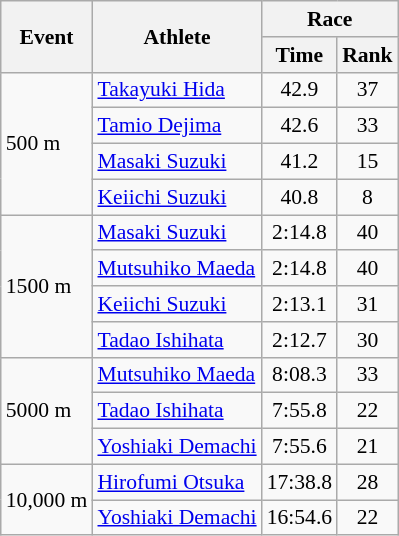<table class="wikitable" border="1" style="font-size:90%">
<tr>
<th rowspan=2>Event</th>
<th rowspan=2>Athlete</th>
<th colspan=2>Race</th>
</tr>
<tr>
<th>Time</th>
<th>Rank</th>
</tr>
<tr>
<td rowspan=4>500 m</td>
<td><a href='#'>Takayuki Hida</a></td>
<td align=center>42.9</td>
<td align=center>37</td>
</tr>
<tr>
<td><a href='#'>Tamio Dejima</a></td>
<td align=center>42.6</td>
<td align=center>33</td>
</tr>
<tr>
<td><a href='#'>Masaki Suzuki</a></td>
<td align=center>41.2</td>
<td align=center>15</td>
</tr>
<tr>
<td><a href='#'>Keiichi Suzuki</a></td>
<td align=center>40.8</td>
<td align=center>8</td>
</tr>
<tr>
<td rowspan=4>1500 m</td>
<td><a href='#'>Masaki Suzuki</a></td>
<td align=center>2:14.8</td>
<td align=center>40</td>
</tr>
<tr>
<td><a href='#'>Mutsuhiko Maeda</a></td>
<td align=center>2:14.8</td>
<td align=center>40</td>
</tr>
<tr>
<td><a href='#'>Keiichi Suzuki</a></td>
<td align=center>2:13.1</td>
<td align=center>31</td>
</tr>
<tr>
<td><a href='#'>Tadao Ishihata</a></td>
<td align=center>2:12.7</td>
<td align=center>30</td>
</tr>
<tr>
<td rowspan=3>5000 m</td>
<td><a href='#'>Mutsuhiko Maeda</a></td>
<td align=center>8:08.3</td>
<td align=center>33</td>
</tr>
<tr>
<td><a href='#'>Tadao Ishihata</a></td>
<td align=center>7:55.8</td>
<td align=center>22</td>
</tr>
<tr>
<td><a href='#'>Yoshiaki Demachi</a></td>
<td align=center>7:55.6</td>
<td align=center>21</td>
</tr>
<tr>
<td rowspan=2>10,000 m</td>
<td><a href='#'>Hirofumi Otsuka</a></td>
<td align=center>17:38.8</td>
<td align=center>28</td>
</tr>
<tr>
<td><a href='#'>Yoshiaki Demachi</a></td>
<td align=center>16:54.6</td>
<td align=center>22</td>
</tr>
</table>
